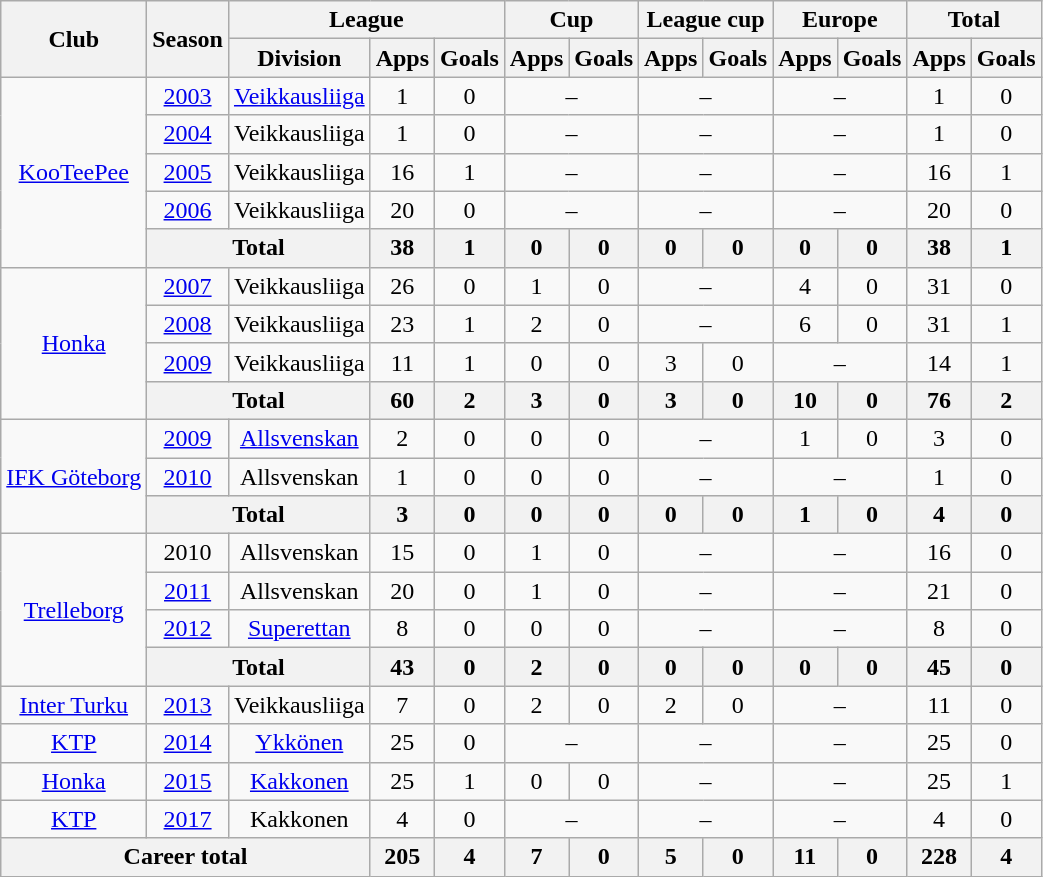<table class="wikitable" style="text-align:center">
<tr>
<th rowspan="2">Club</th>
<th rowspan="2">Season</th>
<th colspan="3">League</th>
<th colspan="2">Cup</th>
<th colspan="2">League cup</th>
<th colspan="2">Europe</th>
<th colspan="2">Total</th>
</tr>
<tr>
<th>Division</th>
<th>Apps</th>
<th>Goals</th>
<th>Apps</th>
<th>Goals</th>
<th>Apps</th>
<th>Goals</th>
<th>Apps</th>
<th>Goals</th>
<th>Apps</th>
<th>Goals</th>
</tr>
<tr>
<td rowspan="5"><a href='#'>KooTeePee</a></td>
<td><a href='#'>2003</a></td>
<td><a href='#'>Veikkausliiga</a></td>
<td>1</td>
<td>0</td>
<td colspan=2>–</td>
<td colspan=2>–</td>
<td colspan=2>–</td>
<td>1</td>
<td>0</td>
</tr>
<tr>
<td><a href='#'>2004</a></td>
<td>Veikkausliiga</td>
<td>1</td>
<td>0</td>
<td colspan=2>–</td>
<td colspan=2>–</td>
<td colspan=2>–</td>
<td>1</td>
<td>0</td>
</tr>
<tr>
<td><a href='#'>2005</a></td>
<td>Veikkausliiga</td>
<td>16</td>
<td>1</td>
<td colspan=2>–</td>
<td colspan=2>–</td>
<td colspan=2>–</td>
<td>16</td>
<td>1</td>
</tr>
<tr>
<td><a href='#'>2006</a></td>
<td>Veikkausliiga</td>
<td>20</td>
<td>0</td>
<td colspan=2>–</td>
<td colspan=2>–</td>
<td colspan=2>–</td>
<td>20</td>
<td>0</td>
</tr>
<tr>
<th colspan=2>Total</th>
<th>38</th>
<th>1</th>
<th>0</th>
<th>0</th>
<th>0</th>
<th>0</th>
<th>0</th>
<th>0</th>
<th>38</th>
<th>1</th>
</tr>
<tr>
<td rowspan=4><a href='#'>Honka</a></td>
<td><a href='#'>2007</a></td>
<td>Veikkausliiga</td>
<td>26</td>
<td>0</td>
<td>1</td>
<td>0</td>
<td colspan=2>–</td>
<td>4</td>
<td>0</td>
<td>31</td>
<td>0</td>
</tr>
<tr>
<td><a href='#'>2008</a></td>
<td>Veikkausliiga</td>
<td>23</td>
<td>1</td>
<td>2</td>
<td>0</td>
<td colspan=2>–</td>
<td>6</td>
<td>0</td>
<td>31</td>
<td>1</td>
</tr>
<tr>
<td><a href='#'>2009</a></td>
<td>Veikkausliiga</td>
<td>11</td>
<td>1</td>
<td>0</td>
<td>0</td>
<td>3</td>
<td>0</td>
<td colspan=2>–</td>
<td>14</td>
<td>1</td>
</tr>
<tr>
<th colspan=2>Total</th>
<th>60</th>
<th>2</th>
<th>3</th>
<th>0</th>
<th>3</th>
<th>0</th>
<th>10</th>
<th>0</th>
<th>76</th>
<th>2</th>
</tr>
<tr>
<td rowspan=3><a href='#'>IFK Göteborg</a></td>
<td><a href='#'>2009</a></td>
<td><a href='#'>Allsvenskan</a></td>
<td>2</td>
<td>0</td>
<td>0</td>
<td>0</td>
<td colspan=2>–</td>
<td>1</td>
<td>0</td>
<td>3</td>
<td>0</td>
</tr>
<tr>
<td><a href='#'>2010</a></td>
<td>Allsvenskan</td>
<td>1</td>
<td>0</td>
<td>0</td>
<td>0</td>
<td colspan=2>–</td>
<td colspan=2>–</td>
<td>1</td>
<td>0</td>
</tr>
<tr>
<th colspan=2>Total</th>
<th>3</th>
<th>0</th>
<th>0</th>
<th>0</th>
<th>0</th>
<th>0</th>
<th>1</th>
<th>0</th>
<th>4</th>
<th>0</th>
</tr>
<tr>
<td rowspan=4><a href='#'>Trelleborg</a></td>
<td>2010</td>
<td>Allsvenskan</td>
<td>15</td>
<td>0</td>
<td>1</td>
<td>0</td>
<td colspan=2>–</td>
<td colspan=2>–</td>
<td>16</td>
<td>0</td>
</tr>
<tr>
<td><a href='#'>2011</a></td>
<td>Allsvenskan</td>
<td>20</td>
<td>0</td>
<td>1</td>
<td>0</td>
<td colspan=2>–</td>
<td colspan=2>–</td>
<td>21</td>
<td>0</td>
</tr>
<tr>
<td><a href='#'>2012</a></td>
<td><a href='#'>Superettan</a></td>
<td>8</td>
<td>0</td>
<td>0</td>
<td>0</td>
<td colspan=2>–</td>
<td colspan=2>–</td>
<td>8</td>
<td>0</td>
</tr>
<tr>
<th colspan=2>Total</th>
<th>43</th>
<th>0</th>
<th>2</th>
<th>0</th>
<th>0</th>
<th>0</th>
<th>0</th>
<th>0</th>
<th>45</th>
<th>0</th>
</tr>
<tr>
<td><a href='#'>Inter Turku</a></td>
<td><a href='#'>2013</a></td>
<td>Veikkausliiga</td>
<td>7</td>
<td>0</td>
<td>2</td>
<td>0</td>
<td>2</td>
<td>0</td>
<td colspan=2>–</td>
<td>11</td>
<td>0</td>
</tr>
<tr>
<td><a href='#'>KTP</a></td>
<td><a href='#'>2014</a></td>
<td><a href='#'>Ykkönen</a></td>
<td>25</td>
<td>0</td>
<td colspan=2>–</td>
<td colspan=2>–</td>
<td colspan=2>–</td>
<td>25</td>
<td>0</td>
</tr>
<tr>
<td><a href='#'>Honka</a></td>
<td><a href='#'>2015</a></td>
<td><a href='#'>Kakkonen</a></td>
<td>25</td>
<td>1</td>
<td>0</td>
<td>0</td>
<td colspan=2>–</td>
<td colspan=2>–</td>
<td>25</td>
<td>1</td>
</tr>
<tr>
<td><a href='#'>KTP</a></td>
<td><a href='#'>2017</a></td>
<td>Kakkonen</td>
<td>4</td>
<td>0</td>
<td colspan=2>–</td>
<td colspan=2>–</td>
<td colspan=2>–</td>
<td>4</td>
<td>0</td>
</tr>
<tr>
<th colspan="3">Career total</th>
<th>205</th>
<th>4</th>
<th>7</th>
<th>0</th>
<th>5</th>
<th>0</th>
<th>11</th>
<th>0</th>
<th>228</th>
<th>4</th>
</tr>
</table>
